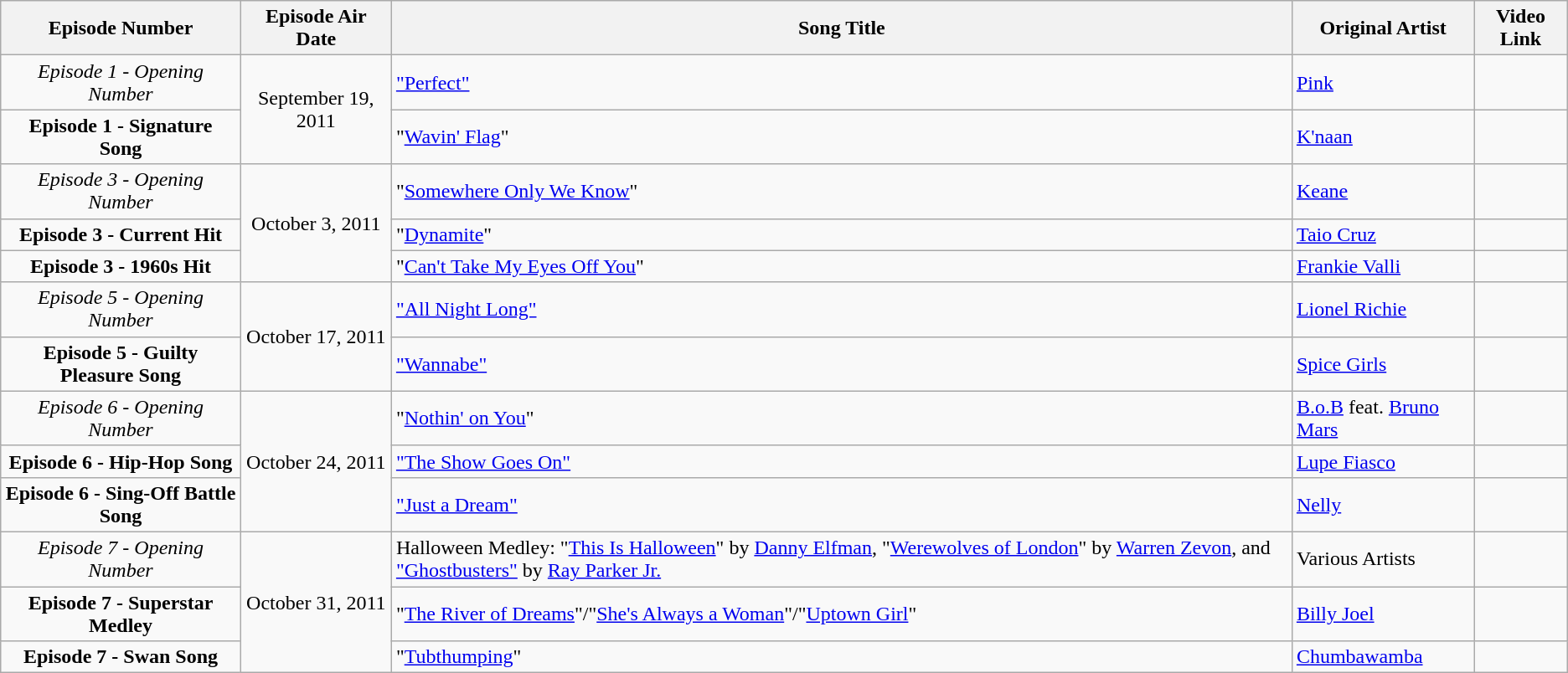<table class="wikitable sortable">
<tr>
<th>Episode Number</th>
<th>Episode Air Date</th>
<th>Song Title</th>
<th>Original Artist</th>
<th>Video Link</th>
</tr>
<tr>
<td align="center"><em>Episode 1 - Opening Number</em></td>
<td rowspan="2" align="center">September 19, 2011</td>
<td><div><a href='#'>"Perfect"</a></div></td>
<td><div><a href='#'>Pink</a></div></td>
<td><div></div></td>
</tr>
<tr>
<td align="center"><strong>Episode 1 - Signature Song</strong></td>
<td><div>"<a href='#'>Wavin' Flag</a>"</div></td>
<td><div><a href='#'>K'naan</a></div></td>
<td><div></div></td>
</tr>
<tr>
<td align="center"><em>Episode 3 - Opening Number</em></td>
<td rowspan="3" align="center">October 3, 2011</td>
<td><div>"<a href='#'>Somewhere Only We Know</a>"</div></td>
<td><div><a href='#'>Keane</a></div></td>
<td><div></div></td>
</tr>
<tr>
<td align="center"><strong>Episode 3 - Current Hit</strong></td>
<td><div>"<a href='#'>Dynamite</a>"</div></td>
<td><div><a href='#'>Taio Cruz</a></div></td>
<td><div></div></td>
</tr>
<tr>
<td align="center"><strong>Episode 3 - 1960s Hit</strong></td>
<td><div>"<a href='#'>Can't Take My Eyes Off You</a>"</div></td>
<td><div><a href='#'>Frankie Valli</a></div></td>
<td><div></div></td>
</tr>
<tr>
<td align="center"><em>Episode 5 - Opening Number</em></td>
<td rowspan="2" align="center">October 17, 2011</td>
<td><div><a href='#'>"All Night Long"</a></div></td>
<td><div><a href='#'>Lionel Richie</a></div></td>
<td><div></div></td>
</tr>
<tr>
<td align="center"><strong>Episode 5 - Guilty Pleasure Song</strong></td>
<td><div><a href='#'>"Wannabe"</a></div></td>
<td><div><a href='#'>Spice Girls</a></div></td>
<td><div></div></td>
</tr>
<tr>
<td align="center"><em>Episode 6 - Opening Number</em></td>
<td rowspan="3" align="center">October 24, 2011</td>
<td><div>"<a href='#'>Nothin' on You</a>"</div></td>
<td><div><a href='#'>B.o.B</a> feat. <a href='#'>Bruno Mars</a></div></td>
<td><div></div></td>
</tr>
<tr>
<td align="center"><strong>Episode 6 - Hip-Hop Song</strong></td>
<td><div><a href='#'>"The Show Goes On"</a></div></td>
<td><div><a href='#'>Lupe Fiasco</a></div></td>
<td><div></div></td>
</tr>
<tr>
<td align="center"><strong>Episode 6 - Sing-Off Battle Song</strong></td>
<td><div><a href='#'>"Just a Dream"</a></div></td>
<td><div><a href='#'>Nelly</a></div></td>
<td><div></div></td>
</tr>
<tr>
<td align="center"><em>Episode 7 - Opening Number</em></td>
<td rowspan="3" align="center">October 31, 2011</td>
<td><div>Halloween Medley: "<a href='#'>This Is Halloween</a>" by <a href='#'>Danny Elfman</a>, "<a href='#'>Werewolves of London</a>" by <a href='#'>Warren Zevon</a>, and <a href='#'>"Ghostbusters"</a> by <a href='#'>Ray Parker Jr.</a></div></td>
<td><div>Various Artists</div></td>
<td><div></div></td>
</tr>
<tr>
<td align="center"><strong>Episode 7 - Superstar Medley</strong></td>
<td><div>"<a href='#'>The River of Dreams</a>"/"<a href='#'>She's Always a Woman</a>"/"<a href='#'>Uptown Girl</a>"</div></td>
<td><div><a href='#'>Billy Joel</a></div></td>
<td><div></div></td>
</tr>
<tr>
<td align="center"><strong>Episode 7 - Swan Song</strong></td>
<td><div>"<a href='#'>Tubthumping</a>"</div></td>
<td><div><a href='#'>Chumbawamba</a></div></td>
<td><div></div></td>
</tr>
</table>
